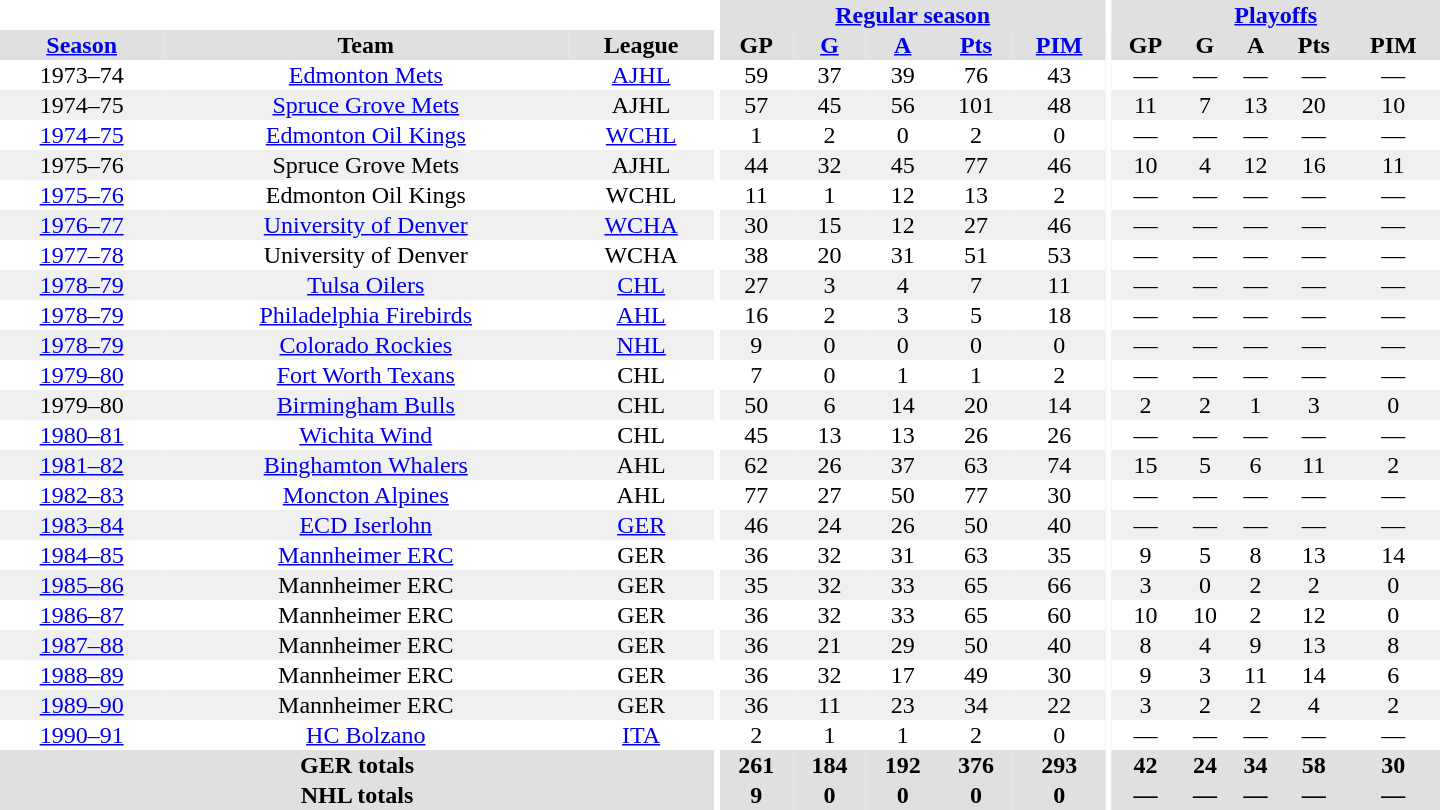<table border="0" cellpadding="1" cellspacing="0" style="text-align:center; width:60em">
<tr bgcolor="#e0e0e0">
<th colspan="3" bgcolor="#ffffff"></th>
<th rowspan="100" bgcolor="#ffffff"></th>
<th colspan="5"><a href='#'>Regular season</a></th>
<th rowspan="100" bgcolor="#ffffff"></th>
<th colspan="5"><a href='#'>Playoffs</a></th>
</tr>
<tr bgcolor="#e0e0e0">
<th><a href='#'>Season</a></th>
<th>Team</th>
<th>League</th>
<th>GP</th>
<th><a href='#'>G</a></th>
<th><a href='#'>A</a></th>
<th><a href='#'>Pts</a></th>
<th><a href='#'>PIM</a></th>
<th>GP</th>
<th>G</th>
<th>A</th>
<th>Pts</th>
<th>PIM</th>
</tr>
<tr>
<td>1973–74</td>
<td><a href='#'>Edmonton Mets</a></td>
<td><a href='#'>AJHL</a></td>
<td>59</td>
<td>37</td>
<td>39</td>
<td>76</td>
<td>43</td>
<td>—</td>
<td>—</td>
<td>—</td>
<td>—</td>
<td>—</td>
</tr>
<tr bgcolor="#f0f0f0">
<td>1974–75</td>
<td><a href='#'>Spruce Grove Mets</a></td>
<td>AJHL</td>
<td>57</td>
<td>45</td>
<td>56</td>
<td>101</td>
<td>48</td>
<td>11</td>
<td>7</td>
<td>13</td>
<td>20</td>
<td>10</td>
</tr>
<tr>
<td><a href='#'>1974–75</a></td>
<td><a href='#'>Edmonton Oil Kings</a></td>
<td><a href='#'>WCHL</a></td>
<td>1</td>
<td>2</td>
<td>0</td>
<td>2</td>
<td>0</td>
<td>—</td>
<td>—</td>
<td>—</td>
<td>—</td>
<td>—</td>
</tr>
<tr bgcolor="#f0f0f0">
<td>1975–76</td>
<td>Spruce Grove Mets</td>
<td>AJHL</td>
<td>44</td>
<td>32</td>
<td>45</td>
<td>77</td>
<td>46</td>
<td>10</td>
<td>4</td>
<td>12</td>
<td>16</td>
<td>11</td>
</tr>
<tr>
<td><a href='#'>1975–76</a></td>
<td>Edmonton Oil Kings</td>
<td>WCHL</td>
<td>11</td>
<td>1</td>
<td>12</td>
<td>13</td>
<td>2</td>
<td>—</td>
<td>—</td>
<td>—</td>
<td>—</td>
<td>—</td>
</tr>
<tr bgcolor="#f0f0f0">
<td><a href='#'>1976–77</a></td>
<td><a href='#'>University of Denver</a></td>
<td><a href='#'>WCHA</a></td>
<td>30</td>
<td>15</td>
<td>12</td>
<td>27</td>
<td>46</td>
<td>—</td>
<td>—</td>
<td>—</td>
<td>—</td>
<td>—</td>
</tr>
<tr>
<td><a href='#'>1977–78</a></td>
<td>University of Denver</td>
<td>WCHA</td>
<td>38</td>
<td>20</td>
<td>31</td>
<td>51</td>
<td>53</td>
<td>—</td>
<td>—</td>
<td>—</td>
<td>—</td>
<td>—</td>
</tr>
<tr bgcolor="#f0f0f0">
<td><a href='#'>1978–79</a></td>
<td><a href='#'>Tulsa Oilers</a></td>
<td><a href='#'>CHL</a></td>
<td>27</td>
<td>3</td>
<td>4</td>
<td>7</td>
<td>11</td>
<td>—</td>
<td>—</td>
<td>—</td>
<td>—</td>
<td>—</td>
</tr>
<tr>
<td><a href='#'>1978–79</a></td>
<td><a href='#'>Philadelphia Firebirds</a></td>
<td><a href='#'>AHL</a></td>
<td>16</td>
<td>2</td>
<td>3</td>
<td>5</td>
<td>18</td>
<td>—</td>
<td>—</td>
<td>—</td>
<td>—</td>
<td>—</td>
</tr>
<tr bgcolor="#f0f0f0">
<td><a href='#'>1978–79</a></td>
<td><a href='#'>Colorado Rockies</a></td>
<td><a href='#'>NHL</a></td>
<td>9</td>
<td>0</td>
<td>0</td>
<td>0</td>
<td>0</td>
<td>—</td>
<td>—</td>
<td>—</td>
<td>—</td>
<td>—</td>
</tr>
<tr>
<td><a href='#'>1979–80</a></td>
<td><a href='#'>Fort Worth Texans</a></td>
<td>CHL</td>
<td>7</td>
<td>0</td>
<td>1</td>
<td>1</td>
<td>2</td>
<td>—</td>
<td>—</td>
<td>—</td>
<td>—</td>
<td>—</td>
</tr>
<tr bgcolor="#f0f0f0">
<td>1979–80</td>
<td><a href='#'>Birmingham Bulls</a></td>
<td>CHL</td>
<td>50</td>
<td>6</td>
<td>14</td>
<td>20</td>
<td>14</td>
<td>2</td>
<td>2</td>
<td>1</td>
<td>3</td>
<td>0</td>
</tr>
<tr>
<td><a href='#'>1980–81</a></td>
<td><a href='#'>Wichita Wind</a></td>
<td>CHL</td>
<td>45</td>
<td>13</td>
<td>13</td>
<td>26</td>
<td>26</td>
<td>—</td>
<td>—</td>
<td>—</td>
<td>—</td>
<td>—</td>
</tr>
<tr bgcolor="#f0f0f0">
<td><a href='#'>1981–82</a></td>
<td><a href='#'>Binghamton Whalers</a></td>
<td>AHL</td>
<td>62</td>
<td>26</td>
<td>37</td>
<td>63</td>
<td>74</td>
<td>15</td>
<td>5</td>
<td>6</td>
<td>11</td>
<td>2</td>
</tr>
<tr>
<td><a href='#'>1982–83</a></td>
<td><a href='#'>Moncton Alpines</a></td>
<td>AHL</td>
<td>77</td>
<td>27</td>
<td>50</td>
<td>77</td>
<td>30</td>
<td>—</td>
<td>—</td>
<td>—</td>
<td>—</td>
<td>—</td>
</tr>
<tr bgcolor="#f0f0f0">
<td><a href='#'>1983–84</a></td>
<td><a href='#'>ECD Iserlohn</a></td>
<td><a href='#'>GER</a></td>
<td>46</td>
<td>24</td>
<td>26</td>
<td>50</td>
<td>40</td>
<td>—</td>
<td>—</td>
<td>—</td>
<td>—</td>
<td>—</td>
</tr>
<tr>
<td><a href='#'>1984–85</a></td>
<td><a href='#'>Mannheimer ERC</a></td>
<td>GER</td>
<td>36</td>
<td>32</td>
<td>31</td>
<td>63</td>
<td>35</td>
<td>9</td>
<td>5</td>
<td>8</td>
<td>13</td>
<td>14</td>
</tr>
<tr bgcolor="#f0f0f0">
<td><a href='#'>1985–86</a></td>
<td>Mannheimer ERC</td>
<td>GER</td>
<td>35</td>
<td>32</td>
<td>33</td>
<td>65</td>
<td>66</td>
<td>3</td>
<td>0</td>
<td>2</td>
<td>2</td>
<td>0</td>
</tr>
<tr>
<td><a href='#'>1986–87</a></td>
<td>Mannheimer ERC</td>
<td>GER</td>
<td>36</td>
<td>32</td>
<td>33</td>
<td>65</td>
<td>60</td>
<td>10</td>
<td>10</td>
<td>2</td>
<td>12</td>
<td>0</td>
</tr>
<tr bgcolor="#f0f0f0">
<td><a href='#'>1987–88</a></td>
<td>Mannheimer ERC</td>
<td>GER</td>
<td>36</td>
<td>21</td>
<td>29</td>
<td>50</td>
<td>40</td>
<td>8</td>
<td>4</td>
<td>9</td>
<td>13</td>
<td>8</td>
</tr>
<tr>
<td><a href='#'>1988–89</a></td>
<td>Mannheimer ERC</td>
<td>GER</td>
<td>36</td>
<td>32</td>
<td>17</td>
<td>49</td>
<td>30</td>
<td>9</td>
<td>3</td>
<td>11</td>
<td>14</td>
<td>6</td>
</tr>
<tr bgcolor="#f0f0f0">
<td><a href='#'>1989–90</a></td>
<td>Mannheimer ERC</td>
<td>GER</td>
<td>36</td>
<td>11</td>
<td>23</td>
<td>34</td>
<td>22</td>
<td>3</td>
<td>2</td>
<td>2</td>
<td>4</td>
<td>2</td>
</tr>
<tr>
<td><a href='#'>1990–91</a></td>
<td><a href='#'>HC Bolzano</a></td>
<td><a href='#'>ITA</a></td>
<td>2</td>
<td>1</td>
<td>1</td>
<td>2</td>
<td>0</td>
<td>—</td>
<td>—</td>
<td>—</td>
<td>—</td>
<td>—</td>
</tr>
<tr bgcolor="#e0e0e0">
<th colspan="3">GER totals</th>
<th>261</th>
<th>184</th>
<th>192</th>
<th>376</th>
<th>293</th>
<th>42</th>
<th>24</th>
<th>34</th>
<th>58</th>
<th>30</th>
</tr>
<tr bgcolor="#e0e0e0">
<th colspan="3">NHL totals</th>
<th>9</th>
<th>0</th>
<th>0</th>
<th>0</th>
<th>0</th>
<th>—</th>
<th>—</th>
<th>—</th>
<th>—</th>
<th>—</th>
</tr>
</table>
